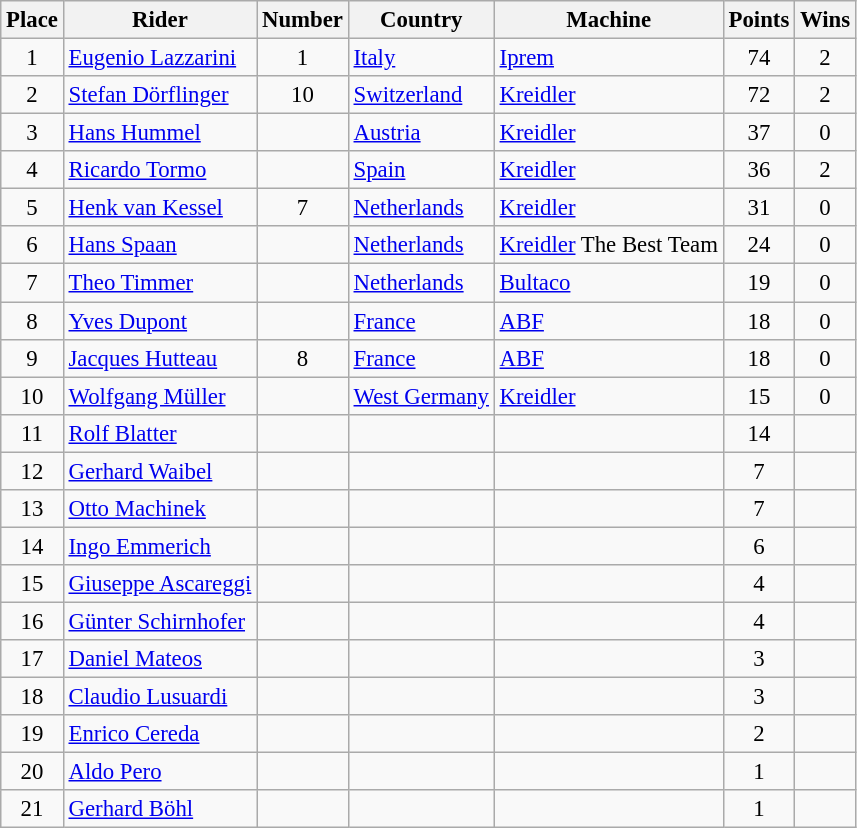<table class="wikitable" style="font-size: 95%;">
<tr>
<th>Place</th>
<th>Rider</th>
<th>Number</th>
<th>Country</th>
<th>Machine</th>
<th>Points</th>
<th>Wins</th>
</tr>
<tr>
<td style="text-align:center;">1</td>
<td> <a href='#'>Eugenio Lazzarini</a></td>
<td style="text-align:center;">1</td>
<td><a href='#'>Italy</a></td>
<td><a href='#'>Iprem</a></td>
<td style="text-align:center;">74</td>
<td style="text-align:center;">2</td>
</tr>
<tr>
<td style="text-align:center;">2</td>
<td> <a href='#'>Stefan Dörflinger</a></td>
<td style="text-align:center;">10</td>
<td><a href='#'>Switzerland</a></td>
<td><a href='#'>Kreidler</a></td>
<td style="text-align:center;">72</td>
<td style="text-align:center;">2</td>
</tr>
<tr>
<td style="text-align:center;">3</td>
<td> <a href='#'>Hans Hummel</a></td>
<td></td>
<td><a href='#'>Austria</a></td>
<td><a href='#'>Kreidler</a></td>
<td style="text-align:center;">37</td>
<td style="text-align:center;">0</td>
</tr>
<tr>
<td style="text-align:center;">4</td>
<td> <a href='#'>Ricardo Tormo</a></td>
<td></td>
<td><a href='#'>Spain</a></td>
<td><a href='#'>Kreidler</a></td>
<td style="text-align:center;">36</td>
<td style="text-align:center;">2</td>
</tr>
<tr>
<td style="text-align:center;">5</td>
<td> <a href='#'>Henk van Kessel</a></td>
<td style="text-align:center;">7</td>
<td><a href='#'>Netherlands</a></td>
<td><a href='#'>Kreidler</a></td>
<td style="text-align:center;">31</td>
<td style="text-align:center;">0</td>
</tr>
<tr>
<td style="text-align:center;">6</td>
<td> <a href='#'>Hans Spaan</a></td>
<td></td>
<td><a href='#'>Netherlands</a></td>
<td><a href='#'>Kreidler</a> The Best Team</td>
<td style="text-align:center;">24</td>
<td style="text-align:center;">0</td>
</tr>
<tr>
<td style="text-align:center;">7</td>
<td> <a href='#'>Theo Timmer</a></td>
<td></td>
<td><a href='#'>Netherlands</a></td>
<td><a href='#'>Bultaco</a></td>
<td style="text-align:center;">19</td>
<td style="text-align:center;">0</td>
</tr>
<tr>
<td style="text-align:center;">8</td>
<td> <a href='#'>Yves Dupont</a></td>
<td></td>
<td><a href='#'>France</a></td>
<td><a href='#'>ABF</a></td>
<td style="text-align:center;">18</td>
<td style="text-align:center;">0</td>
</tr>
<tr>
<td style="text-align:center;">9</td>
<td> <a href='#'>Jacques Hutteau</a></td>
<td style="text-align:center;">8</td>
<td><a href='#'>France</a></td>
<td><a href='#'>ABF</a></td>
<td style="text-align:center;">18</td>
<td style="text-align:center;">0</td>
</tr>
<tr>
<td style="text-align:center;">10</td>
<td> <a href='#'>Wolfgang Müller</a></td>
<td></td>
<td><a href='#'>West Germany</a></td>
<td><a href='#'>Kreidler</a></td>
<td style="text-align:center;">15</td>
<td style="text-align:center;">0</td>
</tr>
<tr>
<td style="text-align:center;">11</td>
<td> <a href='#'>Rolf Blatter</a></td>
<td style="text-align:center;"></td>
<td></td>
<td></td>
<td style="text-align:center;">14</td>
<td style="text-align:center;"></td>
</tr>
<tr>
<td style="text-align:center;">12</td>
<td> <a href='#'>Gerhard Waibel</a></td>
<td style="text-align:center;"></td>
<td></td>
<td></td>
<td style="text-align:center;">7</td>
<td style="text-align:center;"></td>
</tr>
<tr>
<td style="text-align:center;">13</td>
<td><a href='#'>Otto Machinek</a></td>
<td style="text-align:center;"></td>
<td></td>
<td></td>
<td style="text-align:center;">7</td>
<td style="text-align:center;"></td>
</tr>
<tr>
<td style="text-align:center;">14</td>
<td> <a href='#'>Ingo Emmerich</a></td>
<td style="text-align:center;"></td>
<td></td>
<td></td>
<td style="text-align:center;">6</td>
<td style="text-align:center;"></td>
</tr>
<tr>
<td style="text-align:center;">15</td>
<td> <a href='#'>Giuseppe Ascareggi</a></td>
<td style="text-align:center;"></td>
<td></td>
<td></td>
<td style="text-align:center;">4</td>
<td style="text-align:center;"></td>
</tr>
<tr>
<td style="text-align:center;">16</td>
<td> <a href='#'>Günter Schirnhofer</a></td>
<td style="text-align:center;"></td>
<td></td>
<td></td>
<td style="text-align:center;">4</td>
<td style="text-align:center;"></td>
</tr>
<tr>
<td style="text-align:center;">17</td>
<td> <a href='#'>Daniel Mateos</a></td>
<td style="text-align:center;"></td>
<td></td>
<td></td>
<td style="text-align:center;">3</td>
<td style="text-align:center;"></td>
</tr>
<tr>
<td style="text-align:center;">18</td>
<td> <a href='#'>Claudio Lusuardi</a></td>
<td style="text-align:center;"></td>
<td></td>
<td></td>
<td style="text-align:center;">3</td>
<td style="text-align:center;"></td>
</tr>
<tr>
<td style="text-align:center;">19</td>
<td> <a href='#'>Enrico Cereda</a></td>
<td style="text-align:center;"></td>
<td></td>
<td></td>
<td style="text-align:center;">2</td>
<td style="text-align:center;"></td>
</tr>
<tr>
<td style="text-align:center;">20</td>
<td><a href='#'>Aldo Pero</a></td>
<td style="text-align:center;"></td>
<td></td>
<td></td>
<td style="text-align:center;">1</td>
<td style="text-align:center;"></td>
</tr>
<tr>
<td style="text-align:center;">21</td>
<td><a href='#'>Gerhard Böhl</a></td>
<td style="text-align:center;"></td>
<td></td>
<td></td>
<td style="text-align:center;">1</td>
<td style="text-align:center;"></td>
</tr>
</table>
